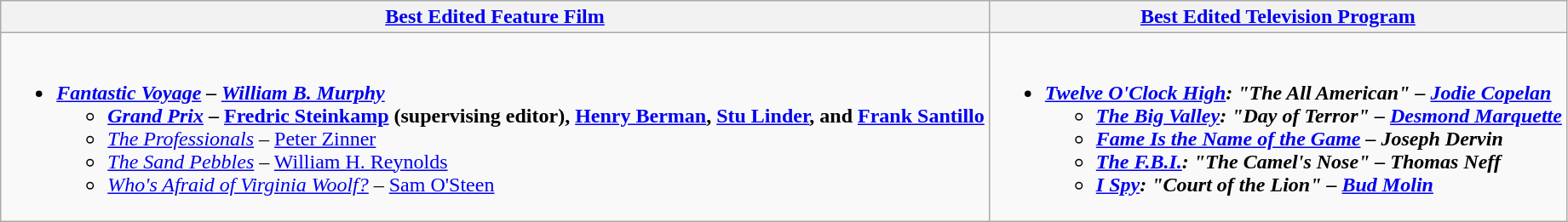<table class=wikitable style="width=100%">
<tr>
<th style="width=50%"><a href='#'>Best Edited Feature Film</a></th>
<th style="width=50%"><a href='#'>Best Edited Television Program</a></th>
</tr>
<tr>
<td valign="top"><br><ul><li><strong><em><a href='#'>Fantastic Voyage</a><em> – <a href='#'>William B. Murphy</a><strong><ul><li></em></strong><a href='#'>Grand Prix</a></em> – <a href='#'>Fredric Steinkamp</a> (supervising editor), <a href='#'>Henry Berman</a>, <a href='#'>Stu Linder</a>, and <a href='#'>Frank Santillo</a></strong></li><li><em><a href='#'>The Professionals</a></em> – <a href='#'>Peter Zinner</a></li><li><em><a href='#'>The Sand Pebbles</a></em> – <a href='#'>William H. Reynolds</a></li><li><em><a href='#'>Who's Afraid of Virginia Woolf?</a></em> – <a href='#'>Sam O'Steen</a></li></ul></li></ul></td>
<td valign="top"><br><ul><li><strong><em><a href='#'>Twelve O'Clock High</a><em>: "The All American" – <a href='#'>Jodie Copelan</a><strong><ul><li></em><a href='#'>The Big Valley</a><em>: "Day of Terror" – <a href='#'>Desmond Marquette</a></li><li></em><a href='#'>Fame Is the Name of the Game</a><em> – Joseph Dervin</li><li></em><a href='#'>The F.B.I.</a><em>: "The Camel's Nose" – Thomas Neff</li><li></em><a href='#'>I Spy</a><em>: "Court of the Lion" – <a href='#'>Bud Molin</a></li></ul></li></ul></td>
</tr>
</table>
